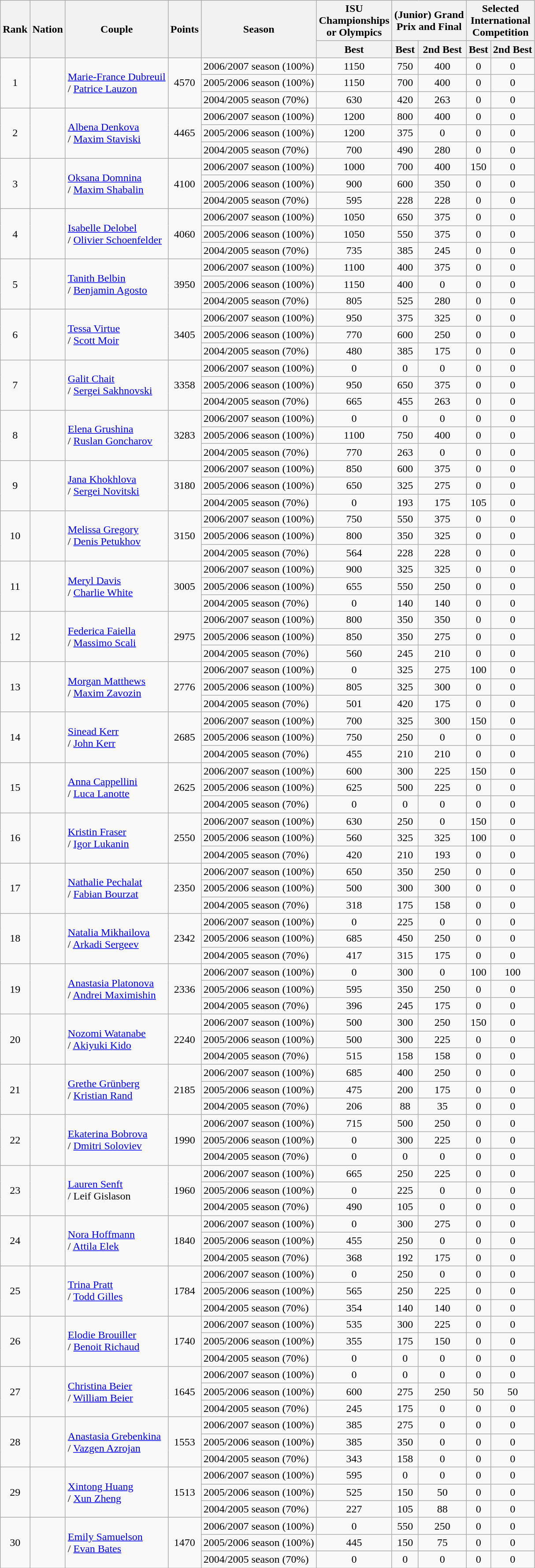<table class="wikitable sortable" style="text-align: center;">
<tr>
<th rowspan="2">Rank</th>
<th rowspan="2">Nation</th>
<th rowspan="2">Couple</th>
<th rowspan="2">Points</th>
<th rowspan="2">Season</th>
<th>ISU <br> Championships <br> or Olympics</th>
<th colspan="2">(Junior) Grand <br> Prix and Final</th>
<th colspan="2">Selected <br> International <br> Competition</th>
</tr>
<tr>
<th>Best</th>
<th>Best</th>
<th>2nd Best</th>
<th>Best</th>
<th>2nd Best</th>
</tr>
<tr>
<td rowspan="3">1</td>
<td rowspan="3" style="text-align: left;"></td>
<td rowspan="3" style="text-align: left;"><a href='#'>Marie-France Dubreuil</a> <br>/ <a href='#'>Patrice Lauzon</a></td>
<td rowspan="3">4570</td>
<td style="text-align: left;">2006/2007 season (100%)</td>
<td>1150</td>
<td>750</td>
<td>400</td>
<td>0</td>
<td>0</td>
</tr>
<tr>
<td style="text-align: left;">2005/2006 season (100%)</td>
<td>1150</td>
<td>700</td>
<td>400</td>
<td>0</td>
<td>0</td>
</tr>
<tr>
<td style="text-align: left;">2004/2005 season (70%)</td>
<td>630</td>
<td>420</td>
<td>263</td>
<td>0</td>
<td>0</td>
</tr>
<tr>
<td rowspan="3">2</td>
<td rowspan="3" style="text-align: left;"></td>
<td rowspan="3" style="text-align: left;"><a href='#'>Albena Denkova</a> <br>/ <a href='#'>Maxim Staviski</a></td>
<td rowspan="3">4465</td>
<td style="text-align: left;">2006/2007 season (100%)</td>
<td>1200</td>
<td>800</td>
<td>400</td>
<td>0</td>
<td>0</td>
</tr>
<tr>
<td style="text-align: left;">2005/2006 season (100%)</td>
<td>1200</td>
<td>375</td>
<td>0</td>
<td>0</td>
<td>0</td>
</tr>
<tr>
<td style="text-align: left;">2004/2005 season (70%)</td>
<td>700</td>
<td>490</td>
<td>280</td>
<td>0</td>
<td>0</td>
</tr>
<tr>
<td rowspan="3">3</td>
<td rowspan="3" style="text-align: left;"></td>
<td rowspan="3" style="text-align: left;"><a href='#'>Oksana Domnina</a> <br>/ <a href='#'>Maxim Shabalin</a></td>
<td rowspan="3">4100</td>
<td style="text-align: left;">2006/2007 season (100%)</td>
<td>1000</td>
<td>700</td>
<td>400</td>
<td>150</td>
<td>0</td>
</tr>
<tr>
<td style="text-align: left;">2005/2006 season (100%)</td>
<td>900</td>
<td>600</td>
<td>350</td>
<td>0</td>
<td>0</td>
</tr>
<tr>
<td style="text-align: left;">2004/2005 season (70%)</td>
<td>595</td>
<td>228</td>
<td>228</td>
<td>0</td>
<td>0</td>
</tr>
<tr>
<td rowspan="3">4</td>
<td rowspan="3" style="text-align: left;"></td>
<td rowspan="3" style="text-align: left;"><a href='#'>Isabelle Delobel</a> <br>/ <a href='#'>Olivier Schoenfelder</a></td>
<td rowspan="3">4060</td>
<td style="text-align: left;">2006/2007 season (100%)</td>
<td>1050</td>
<td>650</td>
<td>375</td>
<td>0</td>
<td>0</td>
</tr>
<tr>
<td style="text-align: left;">2005/2006 season (100%)</td>
<td>1050</td>
<td>550</td>
<td>375</td>
<td>0</td>
<td>0</td>
</tr>
<tr>
<td style="text-align: left;">2004/2005 season (70%)</td>
<td>735</td>
<td>385</td>
<td>245</td>
<td>0</td>
<td>0</td>
</tr>
<tr>
<td rowspan="3">5</td>
<td rowspan="3" style="text-align: left;"></td>
<td rowspan="3" style="text-align: left;"><a href='#'>Tanith Belbin</a> <br>/ <a href='#'>Benjamin Agosto</a></td>
<td rowspan="3">3950</td>
<td style="text-align: left;">2006/2007 season (100%)</td>
<td>1100</td>
<td>400</td>
<td>375</td>
<td>0</td>
<td>0</td>
</tr>
<tr>
<td style="text-align: left;">2005/2006 season (100%)</td>
<td>1150</td>
<td>400</td>
<td>0</td>
<td>0</td>
<td>0</td>
</tr>
<tr>
<td style="text-align: left;">2004/2005 season (70%)</td>
<td>805</td>
<td>525</td>
<td>280</td>
<td>0</td>
<td>0</td>
</tr>
<tr>
<td rowspan="3">6</td>
<td rowspan="3" style="text-align: left;"></td>
<td rowspan="3" style="text-align: left;"><a href='#'>Tessa Virtue</a> <br>/ <a href='#'>Scott Moir</a></td>
<td rowspan="3">3405</td>
<td style="text-align: left;">2006/2007 season (100%)</td>
<td>950</td>
<td>375</td>
<td>325</td>
<td>0</td>
<td>0</td>
</tr>
<tr>
<td style="text-align: left;">2005/2006 season (100%)</td>
<td>770</td>
<td>600</td>
<td>250</td>
<td>0</td>
<td>0</td>
</tr>
<tr>
<td style="text-align: left;">2004/2005 season (70%)</td>
<td>480</td>
<td>385</td>
<td>175</td>
<td>0</td>
<td>0</td>
</tr>
<tr>
<td rowspan="3">7</td>
<td rowspan="3" style="text-align: left;"></td>
<td rowspan="3" style="text-align: left;"><a href='#'>Galit Chait</a> <br>/ <a href='#'>Sergei Sakhnovski</a></td>
<td rowspan="3">3358</td>
<td style="text-align: left;">2006/2007 season (100%)</td>
<td>0</td>
<td>0</td>
<td>0</td>
<td>0</td>
<td>0</td>
</tr>
<tr>
<td style="text-align: left;">2005/2006 season (100%)</td>
<td>950</td>
<td>650</td>
<td>375</td>
<td>0</td>
<td>0</td>
</tr>
<tr>
<td style="text-align: left;">2004/2005 season (70%)</td>
<td>665</td>
<td>455</td>
<td>263</td>
<td>0</td>
<td>0</td>
</tr>
<tr>
<td rowspan="3">8</td>
<td rowspan="3" style="text-align: left;"></td>
<td rowspan="3" style="text-align: left;"><a href='#'>Elena Grushina</a> <br>/ <a href='#'>Ruslan Goncharov</a></td>
<td rowspan="3">3283</td>
<td style="text-align: left;">2006/2007 season (100%)</td>
<td>0</td>
<td>0</td>
<td>0</td>
<td>0</td>
<td>0</td>
</tr>
<tr>
<td style="text-align: left;">2005/2006 season (100%)</td>
<td>1100</td>
<td>750</td>
<td>400</td>
<td>0</td>
<td>0</td>
</tr>
<tr>
<td style="text-align: left;">2004/2005 season (70%)</td>
<td>770</td>
<td>263</td>
<td>0</td>
<td>0</td>
<td>0</td>
</tr>
<tr>
<td rowspan="3">9</td>
<td rowspan="3" style="text-align: left;"></td>
<td rowspan="3" style="text-align: left;"><a href='#'>Jana Khokhlova</a> <br>/ <a href='#'>Sergei Novitski</a></td>
<td rowspan="3">3180</td>
<td style="text-align: left;">2006/2007 season (100%)</td>
<td>850</td>
<td>600</td>
<td>375</td>
<td>0</td>
<td>0</td>
</tr>
<tr>
<td style="text-align: left;">2005/2006 season (100%)</td>
<td>650</td>
<td>325</td>
<td>275</td>
<td>0</td>
<td>0</td>
</tr>
<tr>
<td style="text-align: left;">2004/2005 season (70%)</td>
<td>0</td>
<td>193</td>
<td>175</td>
<td>105</td>
<td>0</td>
</tr>
<tr>
<td rowspan="3">10</td>
<td rowspan="3" style="text-align: left;"></td>
<td rowspan="3" style="text-align: left;"><a href='#'>Melissa Gregory</a> <br>/ <a href='#'>Denis Petukhov</a></td>
<td rowspan="3">3150</td>
<td style="text-align: left;">2006/2007 season (100%)</td>
<td>750</td>
<td>550</td>
<td>375</td>
<td>0</td>
<td>0</td>
</tr>
<tr>
<td style="text-align: left;">2005/2006 season (100%)</td>
<td>800</td>
<td>350</td>
<td>325</td>
<td>0</td>
<td>0</td>
</tr>
<tr>
<td style="text-align: left;">2004/2005 season (70%)</td>
<td>564</td>
<td>228</td>
<td>228</td>
<td>0</td>
<td>0</td>
</tr>
<tr>
<td rowspan="3">11</td>
<td rowspan="3" style="text-align: left;"></td>
<td rowspan="3" style="text-align: left;"><a href='#'>Meryl Davis</a> <br>/ <a href='#'>Charlie White</a></td>
<td rowspan="3">3005</td>
<td style="text-align: left;">2006/2007 season (100%)</td>
<td>900</td>
<td>325</td>
<td>325</td>
<td>0</td>
<td>0</td>
</tr>
<tr>
<td style="text-align: left;">2005/2006 season (100%)</td>
<td>655</td>
<td>550</td>
<td>250</td>
<td>0</td>
<td>0</td>
</tr>
<tr>
<td style="text-align: left;">2004/2005 season (70%)</td>
<td>0</td>
<td>140</td>
<td>140</td>
<td>0</td>
<td>0</td>
</tr>
<tr>
<td rowspan="3">12</td>
<td rowspan="3" style="text-align: left;"></td>
<td rowspan="3" style="text-align: left;"><a href='#'>Federica Faiella</a> <br>/ <a href='#'>Massimo Scali</a></td>
<td rowspan="3">2975</td>
<td style="text-align: left;">2006/2007 season (100%)</td>
<td>800</td>
<td>350</td>
<td>350</td>
<td>0</td>
<td>0</td>
</tr>
<tr>
<td style="text-align: left;">2005/2006 season (100%)</td>
<td>850</td>
<td>350</td>
<td>275</td>
<td>0</td>
<td>0</td>
</tr>
<tr>
<td style="text-align: left;">2004/2005 season (70%)</td>
<td>560</td>
<td>245</td>
<td>210</td>
<td>0</td>
<td>0</td>
</tr>
<tr>
<td rowspan="3">13</td>
<td rowspan="3" style="text-align: left;"></td>
<td rowspan="3" style="text-align: left;"><a href='#'>Morgan Matthews</a> <br>/ <a href='#'>Maxim Zavozin</a></td>
<td rowspan="3">2776</td>
<td style="text-align: left;">2006/2007 season (100%)</td>
<td>0</td>
<td>325</td>
<td>275</td>
<td>100</td>
<td>0</td>
</tr>
<tr>
<td style="text-align: left;">2005/2006 season (100%)</td>
<td>805</td>
<td>325</td>
<td>300</td>
<td>0</td>
<td>0</td>
</tr>
<tr>
<td style="text-align: left;">2004/2005 season (70%)</td>
<td>501</td>
<td>420</td>
<td>175</td>
<td>0</td>
<td>0</td>
</tr>
<tr>
<td rowspan="3">14</td>
<td rowspan="3" style="text-align: left;"></td>
<td rowspan="3" style="text-align: left;"><a href='#'>Sinead Kerr</a> <br>/ <a href='#'>John Kerr</a></td>
<td rowspan="3">2685</td>
<td style="text-align: left;">2006/2007 season (100%)</td>
<td>700</td>
<td>325</td>
<td>300</td>
<td>150</td>
<td>0</td>
</tr>
<tr>
<td style="text-align: left;">2005/2006 season (100%)</td>
<td>750</td>
<td>250</td>
<td>0</td>
<td>0</td>
<td>0</td>
</tr>
<tr>
<td style="text-align: left;">2004/2005 season (70%)</td>
<td>455</td>
<td>210</td>
<td>210</td>
<td>0</td>
<td>0</td>
</tr>
<tr>
<td rowspan="3">15</td>
<td rowspan="3" style="text-align: left;"></td>
<td rowspan="3" style="text-align: left;"><a href='#'>Anna Cappellini</a> <br>/ <a href='#'>Luca Lanotte</a></td>
<td rowspan="3">2625</td>
<td style="text-align: left;">2006/2007 season (100%)</td>
<td>600</td>
<td>300</td>
<td>225</td>
<td>150</td>
<td>0</td>
</tr>
<tr>
<td style="text-align: left;">2005/2006 season (100%)</td>
<td>625</td>
<td>500</td>
<td>225</td>
<td>0</td>
<td>0</td>
</tr>
<tr>
<td style="text-align: left;">2004/2005 season (70%)</td>
<td>0</td>
<td>0</td>
<td>0</td>
<td>0</td>
<td>0</td>
</tr>
<tr>
<td rowspan="3">16</td>
<td rowspan="3" style="text-align: left;"></td>
<td rowspan="3" style="text-align: left;"><a href='#'>Kristin Fraser</a> <br>/ <a href='#'>Igor Lukanin</a></td>
<td rowspan="3">2550</td>
<td style="text-align: left;">2006/2007 season (100%)</td>
<td>630</td>
<td>250</td>
<td>0</td>
<td>150</td>
<td>0</td>
</tr>
<tr>
<td style="text-align: left;">2005/2006 season (100%)</td>
<td>560</td>
<td>325</td>
<td>325</td>
<td>100</td>
<td>0</td>
</tr>
<tr>
<td style="text-align: left;">2004/2005 season (70%)</td>
<td>420</td>
<td>210</td>
<td>193</td>
<td>0</td>
<td>0</td>
</tr>
<tr>
<td rowspan="3">17</td>
<td rowspan="3" style="text-align: left;"></td>
<td rowspan="3" style="text-align: left;"><a href='#'>Nathalie Pechalat</a> <br>/ <a href='#'>Fabian Bourzat</a></td>
<td rowspan="3">2350</td>
<td style="text-align: left;">2006/2007 season (100%)</td>
<td>650</td>
<td>350</td>
<td>250</td>
<td>0</td>
<td>0</td>
</tr>
<tr>
<td style="text-align: left;">2005/2006 season (100%)</td>
<td>500</td>
<td>300</td>
<td>300</td>
<td>0</td>
<td>0</td>
</tr>
<tr>
<td style="text-align: left;">2004/2005 season (70%)</td>
<td>318</td>
<td>175</td>
<td>158</td>
<td>0</td>
<td>0</td>
</tr>
<tr>
<td rowspan="3">18</td>
<td rowspan="3" style="text-align: left;"></td>
<td rowspan="3" style="text-align: left;"><a href='#'>Natalia Mikhailova</a> <br>/ <a href='#'>Arkadi Sergeev</a></td>
<td rowspan="3">2342</td>
<td style="text-align: left;">2006/2007 season (100%)</td>
<td>0</td>
<td>225</td>
<td>0</td>
<td>0</td>
<td>0</td>
</tr>
<tr>
<td style="text-align: left;">2005/2006 season (100%)</td>
<td>685</td>
<td>450</td>
<td>250</td>
<td>0</td>
<td>0</td>
</tr>
<tr>
<td style="text-align: left;">2004/2005 season (70%)</td>
<td>417</td>
<td>315</td>
<td>175</td>
<td>0</td>
<td>0</td>
</tr>
<tr>
<td rowspan="3">19</td>
<td rowspan="3" style="text-align: left;"></td>
<td rowspan="3" style="text-align: left;"><a href='#'>Anastasia Platonova</a> <br>/ <a href='#'>Andrei Maximishin</a></td>
<td rowspan="3">2336</td>
<td style="text-align: left;">2006/2007 season (100%)</td>
<td>0</td>
<td>300</td>
<td>0</td>
<td>100</td>
<td>100</td>
</tr>
<tr>
<td style="text-align: left;">2005/2006 season (100%)</td>
<td>595</td>
<td>350</td>
<td>250</td>
<td>0</td>
<td>0</td>
</tr>
<tr>
<td style="text-align: left;">2004/2005 season (70%)</td>
<td>396</td>
<td>245</td>
<td>175</td>
<td>0</td>
<td>0</td>
</tr>
<tr>
<td rowspan="3">20</td>
<td rowspan="3" style="text-align: left;"></td>
<td rowspan="3" style="text-align: left;"><a href='#'>Nozomi Watanabe</a> <br>/ <a href='#'>Akiyuki Kido</a></td>
<td rowspan="3">2240</td>
<td style="text-align: left;">2006/2007 season (100%)</td>
<td>500</td>
<td>300</td>
<td>250</td>
<td>150</td>
<td>0</td>
</tr>
<tr>
<td style="text-align: left;">2005/2006 season (100%)</td>
<td>500</td>
<td>300</td>
<td>225</td>
<td>0</td>
<td>0</td>
</tr>
<tr>
<td style="text-align: left;">2004/2005 season (70%)</td>
<td>515</td>
<td>158</td>
<td>158</td>
<td>0</td>
<td>0</td>
</tr>
<tr>
<td rowspan="3">21</td>
<td rowspan="3" style="text-align: left;"></td>
<td rowspan="3" style="text-align: left;"><a href='#'>Grethe Grünberg</a> <br>/ <a href='#'>Kristian Rand</a></td>
<td rowspan="3">2185</td>
<td style="text-align: left;">2006/2007 season (100%)</td>
<td>685</td>
<td>400</td>
<td>250</td>
<td>0</td>
<td>0</td>
</tr>
<tr>
<td style="text-align: left;">2005/2006 season (100%)</td>
<td>475</td>
<td>200</td>
<td>175</td>
<td>0</td>
<td>0</td>
</tr>
<tr>
<td style="text-align: left;">2004/2005 season (70%)</td>
<td>206</td>
<td>88</td>
<td>35</td>
<td>0</td>
<td>0</td>
</tr>
<tr>
<td rowspan="3">22</td>
<td rowspan="3" style="text-align: left;"></td>
<td rowspan="3" style="text-align: left;"><a href='#'>Ekaterina Bobrova</a> <br>/ <a href='#'>Dmitri Soloviev</a></td>
<td rowspan="3">1990</td>
<td style="text-align: left;">2006/2007 season (100%)</td>
<td>715</td>
<td>500</td>
<td>250</td>
<td>0</td>
<td>0</td>
</tr>
<tr>
<td style="text-align: left;">2005/2006 season (100%)</td>
<td>0</td>
<td>300</td>
<td>225</td>
<td>0</td>
<td>0</td>
</tr>
<tr>
<td style="text-align: left;">2004/2005 season (70%)</td>
<td>0</td>
<td>0</td>
<td>0</td>
<td>0</td>
<td>0</td>
</tr>
<tr>
<td rowspan="3">23</td>
<td rowspan="3" style="text-align: left;"></td>
<td rowspan="3" style="text-align: left;"><a href='#'>Lauren Senft</a> <br>/ Leif Gislason</td>
<td rowspan="3">1960</td>
<td style="text-align: left;">2006/2007 season (100%)</td>
<td>665</td>
<td>250</td>
<td>225</td>
<td>0</td>
<td>0</td>
</tr>
<tr>
<td style="text-align: left;">2005/2006 season (100%)</td>
<td>0</td>
<td>225</td>
<td>0</td>
<td>0</td>
<td>0</td>
</tr>
<tr>
<td style="text-align: left;">2004/2005 season (70%)</td>
<td>490</td>
<td>105</td>
<td>0</td>
<td>0</td>
<td>0</td>
</tr>
<tr>
<td rowspan="3">24</td>
<td rowspan="3" style="text-align: left;"></td>
<td rowspan="3" style="text-align: left;"><a href='#'>Nora Hoffmann</a> <br>/ <a href='#'>Attila Elek</a></td>
<td rowspan="3">1840</td>
<td style="text-align: left;">2006/2007 season (100%)</td>
<td>0</td>
<td>300</td>
<td>275</td>
<td>0</td>
<td>0</td>
</tr>
<tr>
<td style="text-align: left;">2005/2006 season (100%)</td>
<td>455</td>
<td>250</td>
<td>0</td>
<td>0</td>
<td>0</td>
</tr>
<tr>
<td style="text-align: left;">2004/2005 season (70%)</td>
<td>368</td>
<td>192</td>
<td>175</td>
<td>0</td>
<td>0</td>
</tr>
<tr>
<td rowspan="3">25</td>
<td rowspan="3" style="text-align: left;"></td>
<td rowspan="3" style="text-align: left;"><a href='#'>Trina Pratt</a> <br>/ <a href='#'>Todd Gilles</a></td>
<td rowspan="3">1784</td>
<td style="text-align: left;">2006/2007 season (100%)</td>
<td>0</td>
<td>250</td>
<td>0</td>
<td>0</td>
<td>0</td>
</tr>
<tr>
<td style="text-align: left;">2005/2006 season (100%)</td>
<td>565</td>
<td>250</td>
<td>225</td>
<td>0</td>
<td>0</td>
</tr>
<tr>
<td style="text-align: left;">2004/2005 season (70%)</td>
<td>354</td>
<td>140</td>
<td>140</td>
<td>0</td>
<td>0</td>
</tr>
<tr>
<td rowspan="3">26</td>
<td rowspan="3" style="text-align: left;"></td>
<td rowspan="3" style="text-align: left;"><a href='#'>Elodie Brouiller</a> <br>/ <a href='#'>Benoit Richaud</a></td>
<td rowspan="3">1740</td>
<td style="text-align: left;">2006/2007 season (100%)</td>
<td>535</td>
<td>300</td>
<td>225</td>
<td>0</td>
<td>0</td>
</tr>
<tr>
<td style="text-align: left;">2005/2006 season (100%)</td>
<td>355</td>
<td>175</td>
<td>150</td>
<td>0</td>
<td>0</td>
</tr>
<tr>
<td style="text-align: left;">2004/2005 season (70%)</td>
<td>0</td>
<td>0</td>
<td>0</td>
<td>0</td>
<td>0</td>
</tr>
<tr>
<td rowspan="3">27</td>
<td rowspan="3" style="text-align: left;"></td>
<td rowspan="3" style="text-align: left;"><a href='#'>Christina Beier</a> <br>/ <a href='#'>William Beier</a></td>
<td rowspan="3">1645</td>
<td style="text-align: left;">2006/2007 season (100%)</td>
<td>0</td>
<td>0</td>
<td>0</td>
<td>0</td>
<td>0</td>
</tr>
<tr>
<td style="text-align: left;">2005/2006 season (100%)</td>
<td>600</td>
<td>275</td>
<td>250</td>
<td>50</td>
<td>50</td>
</tr>
<tr>
<td style="text-align: left;">2004/2005 season (70%)</td>
<td>245</td>
<td>175</td>
<td>0</td>
<td>0</td>
<td>0</td>
</tr>
<tr>
<td rowspan="3">28</td>
<td rowspan="3" style="text-align: left;"></td>
<td rowspan="3" style="text-align: left;"><a href='#'>Anastasia Grebenkina</a> <br>/ <a href='#'>Vazgen Azrojan</a></td>
<td rowspan="3">1553</td>
<td style="text-align: left;">2006/2007 season (100%)</td>
<td>385</td>
<td>275</td>
<td>0</td>
<td>0</td>
<td>0</td>
</tr>
<tr>
<td style="text-align: left;">2005/2006 season (100%)</td>
<td>385</td>
<td>350</td>
<td>0</td>
<td>0</td>
<td>0</td>
</tr>
<tr>
<td style="text-align: left;">2004/2005 season (70%)</td>
<td>343</td>
<td>158</td>
<td>0</td>
<td>0</td>
<td>0</td>
</tr>
<tr>
<td rowspan="3">29</td>
<td rowspan="3" style="text-align: left;"></td>
<td rowspan="3" style="text-align: left;"><a href='#'>Xintong Huang</a> <br>/ <a href='#'>Xun Zheng</a></td>
<td rowspan="3">1513</td>
<td style="text-align: left;">2006/2007 season (100%)</td>
<td>595</td>
<td>0</td>
<td>0</td>
<td>0</td>
<td>0</td>
</tr>
<tr>
<td style="text-align: left;">2005/2006 season (100%)</td>
<td>525</td>
<td>150</td>
<td>50</td>
<td>0</td>
<td>0</td>
</tr>
<tr>
<td style="text-align: left;">2004/2005 season (70%)</td>
<td>227</td>
<td>105</td>
<td>88</td>
<td>0</td>
<td>0</td>
</tr>
<tr>
<td rowspan="3">30</td>
<td rowspan="3" style="text-align: left;"></td>
<td rowspan="3" style="text-align: left;"><a href='#'>Emily Samuelson</a> <br>/ <a href='#'>Evan Bates</a></td>
<td rowspan="3">1470</td>
<td style="text-align: left;">2006/2007 season (100%)</td>
<td>0</td>
<td>550</td>
<td>250</td>
<td>0</td>
<td>0</td>
</tr>
<tr>
<td style="text-align: left;">2005/2006 season (100%)</td>
<td>445</td>
<td>150</td>
<td>75</td>
<td>0</td>
<td>0</td>
</tr>
<tr>
<td style="text-align: left;">2004/2005 season (70%)</td>
<td>0</td>
<td>0</td>
<td>0</td>
<td>0</td>
<td>0</td>
</tr>
</table>
